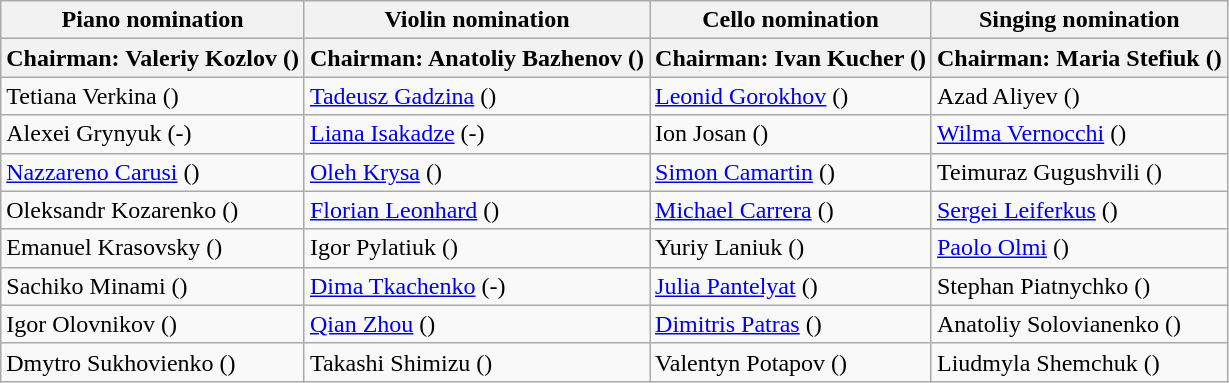<table class="wikitable">
<tr>
<th><strong>Piano nomination</strong></th>
<th>Violin nomination</th>
<th>Cello nomination</th>
<th>Singing nomination</th>
</tr>
<tr>
<th>Chairman: Valeriy Kozlov ()</th>
<th>Chairman: Anatoliy Bazhenov ()</th>
<th>Chairman: Ivan Kucher ()</th>
<th>Chairman: Maria Stefiuk ()</th>
</tr>
<tr>
<td>Tetiana Verkina ()</td>
<td><a href='#'>Tadeusz Gadzina</a> ()</td>
<td><a href='#'>Leonid Gorokhov</a> ()</td>
<td>Azad Aliyev ()</td>
</tr>
<tr>
<td>Alexei Grynyuk (-)</td>
<td><a href='#'>Liana Isakadze</a> (-)</td>
<td>Ion Josan ()</td>
<td><a href='#'>Wilma Vernocchi</a> ()</td>
</tr>
<tr>
<td><a href='#'>Nazzareno Carusi</a> ()</td>
<td><a href='#'>Oleh Krysa</a> ()</td>
<td><a href='#'>Simon Camartin</a> ()</td>
<td>Teimuraz Gugushvili ()</td>
</tr>
<tr>
<td>Oleksandr Kozarenko ()</td>
<td><a href='#'>Florian Leonhard</a> ()</td>
<td><a href='#'>Michael Carrera</a> ()</td>
<td><a href='#'>Sergei Leiferkus</a> ()</td>
</tr>
<tr>
<td>Emanuel Krasovsky ()</td>
<td>Igor Pylatiuk ()</td>
<td>Yuriy Laniuk ()</td>
<td><a href='#'>Paolo Olmi</a> ()</td>
</tr>
<tr>
<td>Sachiko Minami ()</td>
<td><a href='#'>Dima Tkachenko</a> (-)</td>
<td><a href='#'>Julia Pantelyat</a> ()</td>
<td>Stephan Piatnychko ()</td>
</tr>
<tr>
<td>Igor Olovnikov ()</td>
<td><a href='#'>Qian Zhou</a> ()</td>
<td><a href='#'>Dimitris Patras</a> ()</td>
<td>Anatoliy Solovianenko ()</td>
</tr>
<tr>
<td>Dmytro Sukhovienko ()</td>
<td>Takashi Shimizu ()</td>
<td>Valentyn Potapov ()</td>
<td>Liudmyla Shemchuk ()</td>
</tr>
</table>
